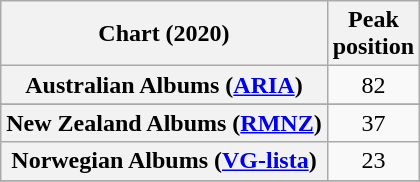<table class="wikitable sortable plainrowheaders" style="text-align:center">
<tr>
<th scope="col">Chart (2020)</th>
<th scope="col">Peak<br>position</th>
</tr>
<tr>
<th scope="row">Australian Albums (<a href='#'>ARIA</a>)</th>
<td>82</td>
</tr>
<tr>
</tr>
<tr>
</tr>
<tr>
<th scope="row">New Zealand Albums (<a href='#'>RMNZ</a>)</th>
<td>37</td>
</tr>
<tr>
<th scope="row">Norwegian Albums (<a href='#'>VG-lista</a>)</th>
<td>23</td>
</tr>
<tr>
</tr>
<tr>
</tr>
<tr>
</tr>
</table>
